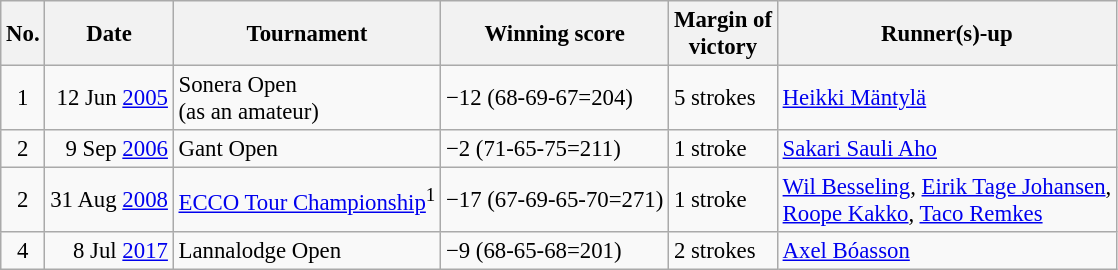<table class="wikitable" style="font-size:95%;">
<tr>
<th>No.</th>
<th>Date</th>
<th>Tournament</th>
<th>Winning score</th>
<th>Margin of<br>victory</th>
<th>Runner(s)-up</th>
</tr>
<tr>
<td align=center>1</td>
<td align=right>12 Jun <a href='#'>2005</a></td>
<td>Sonera Open<br>(as an amateur)</td>
<td>−12 (68-69-67=204)</td>
<td>5 strokes</td>
<td> <a href='#'>Heikki Mäntylä</a></td>
</tr>
<tr>
<td align=center>2</td>
<td align=right>9 Sep <a href='#'>2006</a></td>
<td>Gant Open</td>
<td>−2 (71-65-75=211)</td>
<td>1 stroke</td>
<td> <a href='#'>Sakari Sauli Aho</a></td>
</tr>
<tr>
<td align=center>2</td>
<td align=right>31 Aug <a href='#'>2008</a></td>
<td><a href='#'>ECCO Tour Championship</a><sup>1</sup></td>
<td>−17 (67-69-65-70=271)</td>
<td>1 stroke</td>
<td> <a href='#'>Wil Besseling</a>,  <a href='#'>Eirik Tage Johansen</a>,<br> <a href='#'>Roope Kakko</a>,  <a href='#'>Taco Remkes</a></td>
</tr>
<tr>
<td align=center>4</td>
<td align=right>8 Jul <a href='#'>2017</a></td>
<td>Lannalodge Open</td>
<td>−9 (68-65-68=201)</td>
<td>2 strokes</td>
<td> <a href='#'>Axel Bóasson</a></td>
</tr>
</table>
